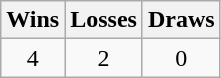<table class="wikitable">
<tr>
<th>Wins</th>
<th>Losses</th>
<th>Draws</th>
</tr>
<tr>
<td align="center">4</td>
<td align="center">2</td>
<td align="center">0</td>
</tr>
</table>
